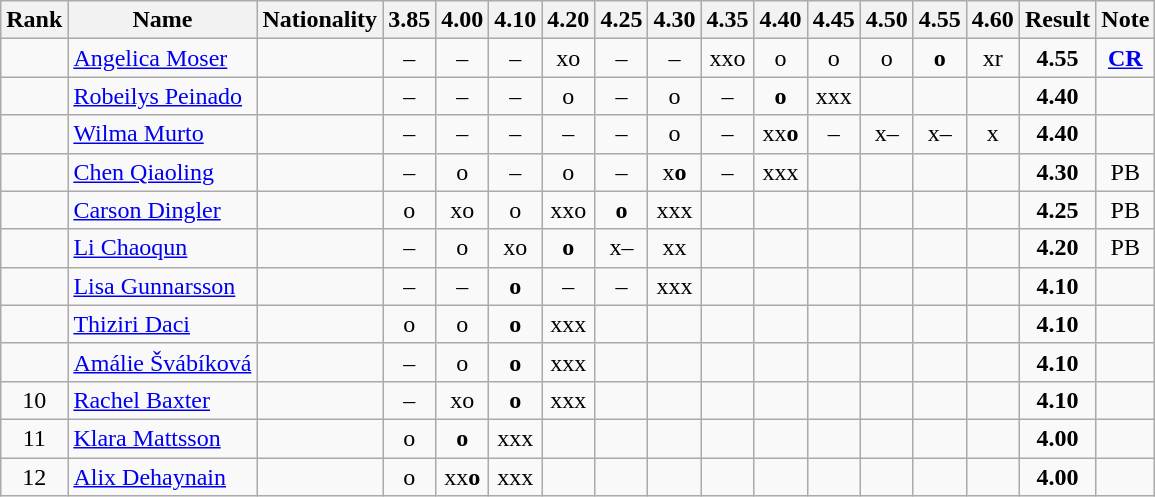<table class="wikitable sortable" style="text-align:center">
<tr>
<th>Rank</th>
<th>Name</th>
<th>Nationality</th>
<th>3.85</th>
<th>4.00</th>
<th>4.10</th>
<th>4.20</th>
<th>4.25</th>
<th>4.30</th>
<th>4.35</th>
<th>4.40</th>
<th>4.45</th>
<th>4.50</th>
<th>4.55</th>
<th>4.60</th>
<th>Result</th>
<th>Note</th>
</tr>
<tr>
<td></td>
<td align=left><a href='#'>Angelica Moser</a></td>
<td align=left></td>
<td>–</td>
<td>–</td>
<td>–</td>
<td>xo</td>
<td>–</td>
<td>–</td>
<td>xxo</td>
<td>o</td>
<td>o</td>
<td>o</td>
<td><strong>o</strong></td>
<td>xr</td>
<td><strong>4.55</strong></td>
<td><strong><a href='#'>CR</a></strong></td>
</tr>
<tr>
<td></td>
<td align=left><a href='#'>Robeilys Peinado</a></td>
<td align=left></td>
<td>–</td>
<td>–</td>
<td>–</td>
<td>o</td>
<td>–</td>
<td>o</td>
<td>–</td>
<td><strong>o</strong></td>
<td>xxx</td>
<td></td>
<td></td>
<td></td>
<td><strong>4.40</strong></td>
<td></td>
</tr>
<tr>
<td></td>
<td align=left><a href='#'>Wilma Murto</a></td>
<td align=left></td>
<td>–</td>
<td>–</td>
<td>–</td>
<td>–</td>
<td>–</td>
<td>o</td>
<td>–</td>
<td>xx<strong>o</strong></td>
<td>–</td>
<td>x–</td>
<td>x–</td>
<td>x</td>
<td><strong>4.40</strong></td>
<td></td>
</tr>
<tr>
<td></td>
<td align=left><a href='#'>Chen Qiaoling</a></td>
<td align=left></td>
<td>–</td>
<td>o</td>
<td>–</td>
<td>o</td>
<td>–</td>
<td>x<strong>o</strong></td>
<td>–</td>
<td>xxx</td>
<td></td>
<td></td>
<td></td>
<td></td>
<td><strong>4.30</strong></td>
<td>PB</td>
</tr>
<tr>
<td></td>
<td align=left><a href='#'>Carson Dingler</a></td>
<td align=left></td>
<td>o</td>
<td>xo</td>
<td>o</td>
<td>xxo</td>
<td><strong>o</strong></td>
<td>xxx</td>
<td></td>
<td></td>
<td></td>
<td></td>
<td></td>
<td></td>
<td><strong>4.25</strong></td>
<td>PB</td>
</tr>
<tr>
<td></td>
<td align=left><a href='#'>Li Chaoqun</a></td>
<td align=left></td>
<td>–</td>
<td>o</td>
<td>xo</td>
<td><strong>o</strong></td>
<td>x–</td>
<td>xx</td>
<td></td>
<td></td>
<td></td>
<td></td>
<td></td>
<td></td>
<td><strong>4.20</strong></td>
<td>PB</td>
</tr>
<tr>
<td></td>
<td align=left><a href='#'>Lisa Gunnarsson</a></td>
<td align=left></td>
<td>–</td>
<td>–</td>
<td><strong>o</strong></td>
<td>–</td>
<td>–</td>
<td>xxx</td>
<td></td>
<td></td>
<td></td>
<td></td>
<td></td>
<td></td>
<td><strong>4.10</strong></td>
<td></td>
</tr>
<tr>
<td></td>
<td align=left><a href='#'>Thiziri Daci</a></td>
<td align=left></td>
<td>o</td>
<td>o</td>
<td><strong>o</strong></td>
<td>xxx</td>
<td></td>
<td></td>
<td></td>
<td></td>
<td></td>
<td></td>
<td></td>
<td></td>
<td><strong>4.10</strong></td>
<td></td>
</tr>
<tr>
<td></td>
<td align=left><a href='#'>Amálie Švábíková</a></td>
<td align=left></td>
<td>–</td>
<td>o</td>
<td><strong>o</strong></td>
<td>xxx</td>
<td></td>
<td></td>
<td></td>
<td></td>
<td></td>
<td></td>
<td></td>
<td></td>
<td><strong>4.10</strong></td>
<td></td>
</tr>
<tr>
<td>10</td>
<td align=left><a href='#'>Rachel Baxter</a></td>
<td align=left></td>
<td>–</td>
<td>xo</td>
<td><strong>o</strong></td>
<td>xxx</td>
<td></td>
<td></td>
<td></td>
<td></td>
<td></td>
<td></td>
<td></td>
<td></td>
<td><strong>4.10</strong></td>
<td></td>
</tr>
<tr>
<td>11</td>
<td align=left><a href='#'>Klara Mattsson</a></td>
<td align=left></td>
<td>o</td>
<td><strong>o</strong></td>
<td>xxx</td>
<td></td>
<td></td>
<td></td>
<td></td>
<td></td>
<td></td>
<td></td>
<td></td>
<td></td>
<td><strong>4.00</strong></td>
<td></td>
</tr>
<tr>
<td>12</td>
<td align=left><a href='#'>Alix Dehaynain</a></td>
<td align=left></td>
<td>o</td>
<td>xx<strong>o</strong></td>
<td>xxx</td>
<td></td>
<td></td>
<td></td>
<td></td>
<td></td>
<td></td>
<td></td>
<td></td>
<td></td>
<td><strong>4.00</strong></td>
<td></td>
</tr>
</table>
